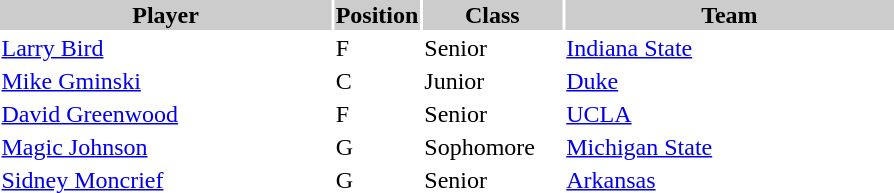<table style="width:600px" "border:'1' 'solid' 'gray'">
<tr>
<th bgcolor="#CCCCCC" style="width:40%">Player</th>
<th bgcolor="#CCCCCC" style="width:4%">Position</th>
<th bgcolor="#CCCCCC" style="width:16%">Class</th>
<th bgcolor="#CCCCCC" style="width:40%">Team</th>
</tr>
<tr>
<td><a href='#'>Larry Bird</a></td>
<td>F</td>
<td>Senior</td>
<td><a href='#'>Indiana State</a></td>
</tr>
<tr>
<td><a href='#'>Mike Gminski</a></td>
<td>C</td>
<td>Junior</td>
<td><a href='#'>Duke</a></td>
</tr>
<tr>
<td><a href='#'>David Greenwood</a></td>
<td>F</td>
<td>Senior</td>
<td><a href='#'>UCLA</a></td>
</tr>
<tr>
<td><a href='#'>Magic Johnson</a></td>
<td>G</td>
<td>Sophomore</td>
<td><a href='#'>Michigan State</a></td>
</tr>
<tr>
<td><a href='#'>Sidney Moncrief</a></td>
<td>G</td>
<td>Senior</td>
<td><a href='#'>Arkansas</a></td>
</tr>
</table>
